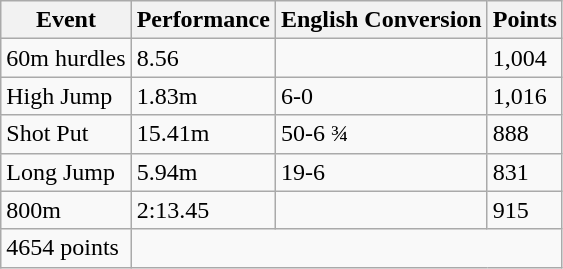<table class="wikitable">
<tr>
<th>Event</th>
<th>Performance</th>
<th>English Conversion</th>
<th>Points</th>
</tr>
<tr>
<td>60m hurdles</td>
<td>8.56</td>
<td></td>
<td>1,004</td>
</tr>
<tr>
<td>High Jump</td>
<td>1.83m</td>
<td>6-0</td>
<td>1,016</td>
</tr>
<tr>
<td>Shot Put</td>
<td>15.41m</td>
<td>50-6 ¾</td>
<td>888</td>
</tr>
<tr>
<td>Long Jump</td>
<td>5.94m</td>
<td>19-6</td>
<td>831</td>
</tr>
<tr>
<td>800m</td>
<td>2:13.45</td>
<td></td>
<td>915</td>
</tr>
<tr>
<td>4654 points</td>
</tr>
</table>
